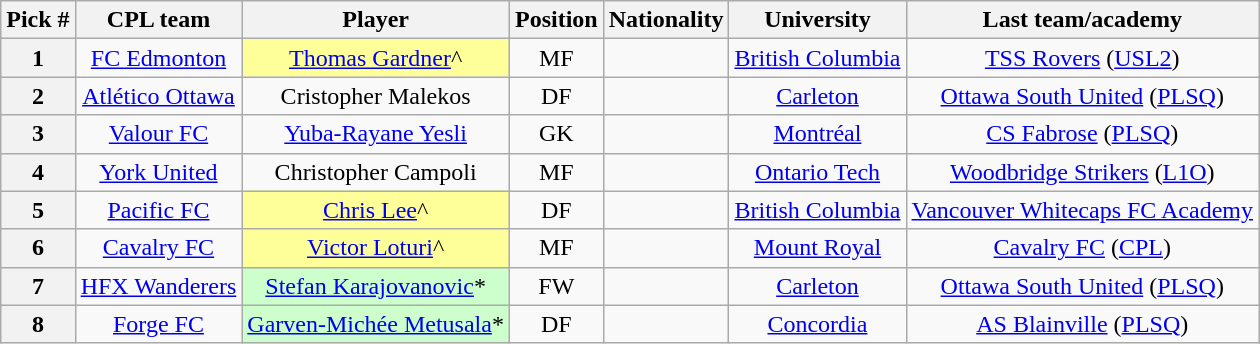<table class="wikitable" style="text-align: center">
<tr>
<th>Pick #</th>
<th>CPL team</th>
<th>Player</th>
<th>Position</th>
<th>Nationality</th>
<th>University</th>
<th>Last team/academy</th>
</tr>
<tr>
<th>1</th>
<td><a href='#'>FC Edmonton</a></td>
<td bgcolor="#FFFF99"><a href='#'>Thomas Gardner</a>^</td>
<td>MF</td>
<td align=left></td>
<td><a href='#'>British Columbia</a></td>
<td><a href='#'>TSS Rovers</a> (<a href='#'>USL2</a>)</td>
</tr>
<tr>
<th>2</th>
<td><a href='#'>Atlético Ottawa</a></td>
<td>Cristopher Malekos</td>
<td>DF</td>
<td align=left></td>
<td><a href='#'>Carleton</a></td>
<td><a href='#'>Ottawa South United</a> (<a href='#'>PLSQ</a>)</td>
</tr>
<tr>
<th>3</th>
<td><a href='#'>Valour FC</a></td>
<td><a href='#'>Yuba-Rayane Yesli</a></td>
<td>GK</td>
<td align=left></td>
<td><a href='#'>Montréal</a></td>
<td><a href='#'>CS Fabrose</a> (<a href='#'>PLSQ</a>)</td>
</tr>
<tr>
<th>4</th>
<td><a href='#'>York United</a></td>
<td>Christopher Campoli</td>
<td>MF</td>
<td align=left></td>
<td><a href='#'>Ontario Tech</a></td>
<td><a href='#'>Woodbridge Strikers</a> (<a href='#'>L1O</a>)</td>
</tr>
<tr>
<th>5</th>
<td><a href='#'>Pacific FC</a></td>
<td bgcolor="#FFFF99"><a href='#'>Chris Lee</a>^</td>
<td>DF</td>
<td align=left></td>
<td><a href='#'>British Columbia</a></td>
<td><a href='#'>Vancouver Whitecaps FC Academy</a></td>
</tr>
<tr>
<th>6</th>
<td><a href='#'>Cavalry FC</a></td>
<td bgcolor="#FFFF99"><a href='#'>Victor Loturi</a>^</td>
<td>MF</td>
<td align=left></td>
<td><a href='#'>Mount Royal</a></td>
<td><a href='#'>Cavalry FC</a> (<a href='#'>CPL</a>)</td>
</tr>
<tr>
<th>7</th>
<td><a href='#'>HFX Wanderers</a></td>
<td bgcolor="#CCFFCC"><a href='#'>Stefan Karajovanovic</a>*</td>
<td>FW</td>
<td align=left></td>
<td><a href='#'>Carleton</a></td>
<td><a href='#'>Ottawa South United</a> (<a href='#'>PLSQ</a>)</td>
</tr>
<tr>
<th>8</th>
<td><a href='#'>Forge FC</a></td>
<td bgcolor="#CCFFCC"><a href='#'>Garven-Michée Metusala</a>*</td>
<td>DF</td>
<td align=left></td>
<td><a href='#'>Concordia</a></td>
<td><a href='#'>AS Blainville</a> (<a href='#'>PLSQ</a>)</td>
</tr>
</table>
